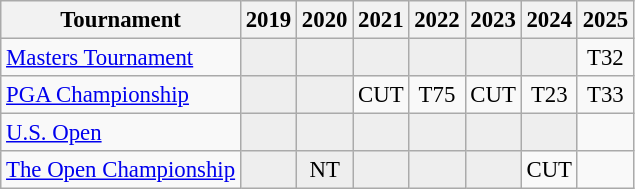<table class="wikitable" style="font-size:95%;text-align:center;">
<tr>
<th>Tournament</th>
<th>2019</th>
<th>2020</th>
<th>2021</th>
<th>2022</th>
<th>2023</th>
<th>2024</th>
<th>2025</th>
</tr>
<tr>
<td align=left><a href='#'>Masters Tournament</a></td>
<td style="background:#eeeeee;"></td>
<td style="background:#eeeeee;"></td>
<td style="background:#eeeeee;"></td>
<td style="background:#eeeeee;"></td>
<td style="background:#eeeeee;"></td>
<td style="background:#eeeeee;"></td>
<td>T32</td>
</tr>
<tr>
<td align=left><a href='#'>PGA Championship</a></td>
<td style="background:#eeeeee;"></td>
<td style="background:#eeeeee;"></td>
<td>CUT</td>
<td>T75</td>
<td>CUT</td>
<td>T23</td>
<td>T33</td>
</tr>
<tr>
<td align=left><a href='#'>U.S. Open</a></td>
<td style="background:#eeeeee;"></td>
<td style="background:#eeeeee;"></td>
<td style="background:#eeeeee;"></td>
<td style="background:#eeeeee;"></td>
<td style="background:#eeeeee;"></td>
<td style="background:#eeeeee;"></td>
<td></td>
</tr>
<tr>
<td align=left><a href='#'>The Open Championship</a></td>
<td style="background:#eeeeee;"></td>
<td style="background:#eeeeee;">NT</td>
<td style="background:#eeeeee;"></td>
<td style="background:#eeeeee;"></td>
<td style="background:#eeeeee;"></td>
<td>CUT</td>
<td></td>
</tr>
</table>
